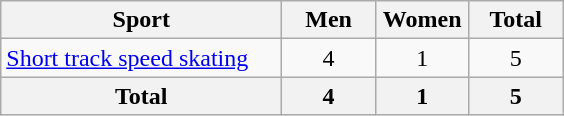<table class="wikitable sortable" style="text-align:center;">
<tr>
<th width=180>Sport</th>
<th width=55>Men</th>
<th width=55>Women</th>
<th width=55>Total</th>
</tr>
<tr>
<td align=left><a href='#'>Short track speed skating</a></td>
<td>4</td>
<td>1</td>
<td>5</td>
</tr>
<tr>
<th>Total</th>
<th>4</th>
<th>1</th>
<th>5</th>
</tr>
</table>
